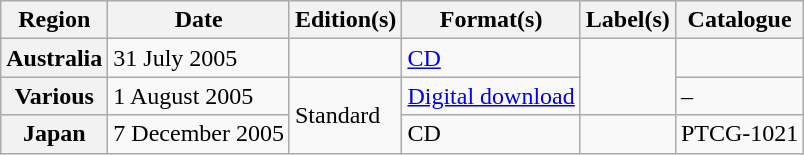<table class="wikitable plainrowheaders">
<tr>
<th scope="col">Region</th>
<th scope="col">Date</th>
<th scope="col">Edition(s)</th>
<th scope="col">Format(s)</th>
<th scope="col">Label(s)</th>
<th scope="col">Catalogue</th>
</tr>
<tr>
<th scope="row">Australia</th>
<td>31 July 2005</td>
<td></td>
<td><a href='#'>CD</a></td>
<td rowspan="2"></td>
<td></td>
</tr>
<tr>
<th scope="row">Various</th>
<td>1 August 2005</td>
<td rowspan="2">Standard</td>
<td><a href='#'>Digital download</a></td>
<td>–</td>
</tr>
<tr>
<th scope="row">Japan</th>
<td>7 December 2005</td>
<td>CD</td>
<td></td>
<td>PTCG-1021</td>
</tr>
</table>
